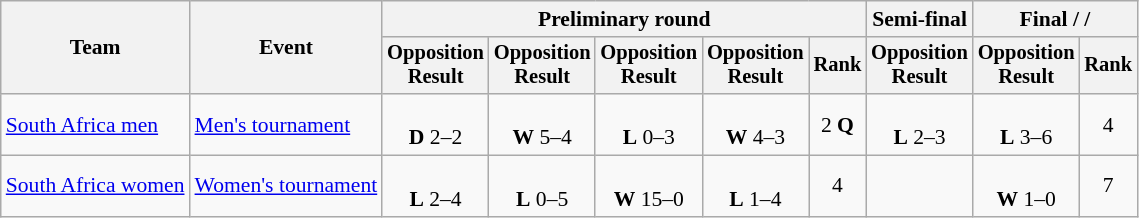<table class=wikitable style=font-size:90%;text-align:center>
<tr>
<th rowspan=2>Team</th>
<th rowspan=2>Event</th>
<th colspan=5>Preliminary round</th>
<th>Semi-final</th>
<th colspan=2>Final /  / </th>
</tr>
<tr style=font-size:95%>
<th>Opposition<br>Result</th>
<th>Opposition<br>Result</th>
<th>Opposition<br>Result</th>
<th>Opposition<br>Result</th>
<th>Rank</th>
<th>Opposition<br>Result</th>
<th>Opposition<br>Result</th>
<th>Rank</th>
</tr>
<tr>
<td align=left><a href='#'>South Africa men</a></td>
<td align=left><a href='#'>Men's tournament</a></td>
<td><br><strong>D</strong> 2–2</td>
<td><br><strong>W</strong> 5–4</td>
<td><br><strong>L</strong> 0–3</td>
<td><br><strong>W</strong> 4–3</td>
<td>2 <strong>Q</strong></td>
<td><br><strong>L</strong> 2–3</td>
<td><br><strong>L</strong> 3–6</td>
<td>4</td>
</tr>
<tr>
<td align=left><a href='#'>South Africa women</a></td>
<td align=left><a href='#'>Women's tournament</a></td>
<td><br><strong>L</strong> 2–4</td>
<td><br><strong>L</strong> 0–5</td>
<td><br><strong>W</strong> 15–0</td>
<td><br><strong>L</strong> 1–4</td>
<td>4</td>
<td></td>
<td><br><strong>W</strong> 1–0</td>
<td>7</td>
</tr>
</table>
